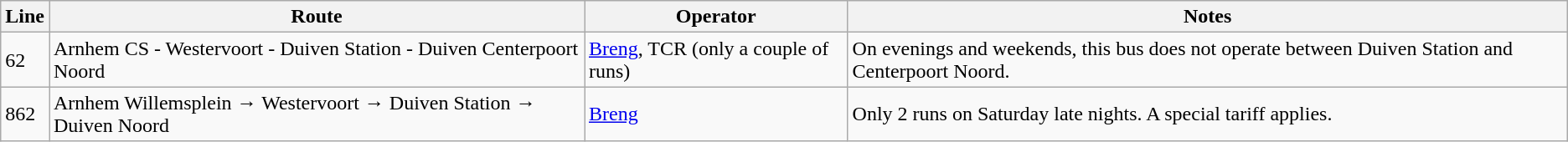<table class="wikitable">
<tr>
<th>Line</th>
<th>Route</th>
<th>Operator</th>
<th>Notes</th>
</tr>
<tr>
<td>62</td>
<td>Arnhem CS - Westervoort - Duiven Station - Duiven Centerpoort Noord</td>
<td><a href='#'>Breng</a>, TCR (only a couple of runs)</td>
<td>On evenings and weekends, this bus does not operate between Duiven Station and Centerpoort Noord.</td>
</tr>
<tr>
<td>862</td>
<td>Arnhem Willemsplein → Westervoort → Duiven Station → Duiven Noord</td>
<td><a href='#'>Breng</a></td>
<td>Only 2 runs on Saturday late nights. A special tariff applies.</td>
</tr>
</table>
